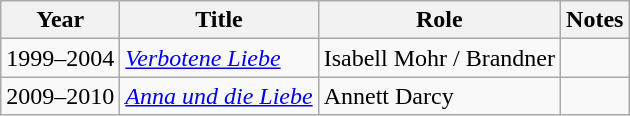<table class="wikitable sortable">
<tr>
<th>Year</th>
<th>Title</th>
<th>Role</th>
<th class="unsortable">Notes</th>
</tr>
<tr>
<td>1999–2004</td>
<td><em><a href='#'>Verbotene Liebe</a></em></td>
<td>Isabell Mohr / Brandner</td>
<td></td>
</tr>
<tr>
<td>2009–2010</td>
<td><em><a href='#'>Anna und die Liebe</a></em></td>
<td>Annett Darcy</td>
<td></td>
</tr>
</table>
